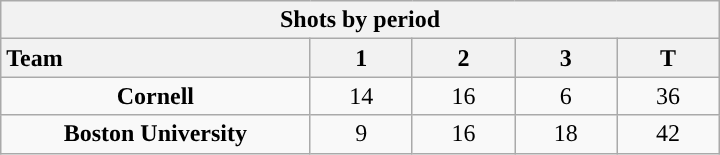<table class="wikitable" style="width:30em; text-align:right;">
<tr>
<th colspan=5>Shots by period</th>
</tr>
<tr>
<th style="width:10em; text-align:left;">Team</th>
<th style="width:3em;">1</th>
<th style="width:3em;">2</th>
<th style="width:3em;">3</th>
<th style="width:3em;">T</th>
</tr>
<tr>
<td align=center><strong>Cornell</strong></td>
<td align=center>14</td>
<td align=center>16</td>
<td align=center>6</td>
<td align=center>36</td>
</tr>
<tr>
<td align=center><strong>Boston University</strong></td>
<td align=center>9</td>
<td align=center>16</td>
<td align=center>18</td>
<td align=center>42</td>
</tr>
</table>
